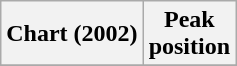<table class="wikitable">
<tr>
<th>Chart (2002)</th>
<th>Peak<br>position</th>
</tr>
<tr>
</tr>
</table>
